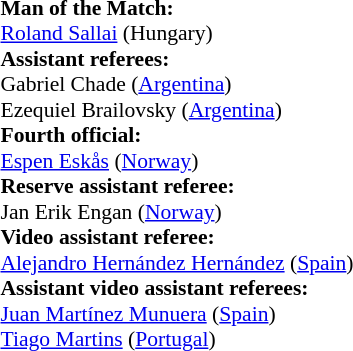<table style="width:50%;font-size:90%">
<tr>
<td><br><strong>Man of the Match:</strong>
<br><a href='#'>Roland Sallai</a> (Hungary)<br><strong>Assistant referees:</strong>
<br>Gabriel Chade (<a href='#'>Argentina</a>)
<br>Ezequiel Brailovsky (<a href='#'>Argentina</a>)
<br><strong>Fourth official:</strong>
<br><a href='#'>Espen Eskås</a> (<a href='#'>Norway</a>)
<br><strong>Reserve assistant referee:</strong>
<br>Jan Erik Engan (<a href='#'>Norway</a>)
<br><strong>Video assistant referee:</strong>
<br><a href='#'>Alejandro Hernández Hernández</a> (<a href='#'>Spain</a>)
<br><strong>Assistant video assistant referees:</strong>
<br><a href='#'>Juan Martínez Munuera</a> (<a href='#'>Spain</a>)
<br><a href='#'>Tiago Martins</a> (<a href='#'>Portugal</a>)</td>
</tr>
</table>
